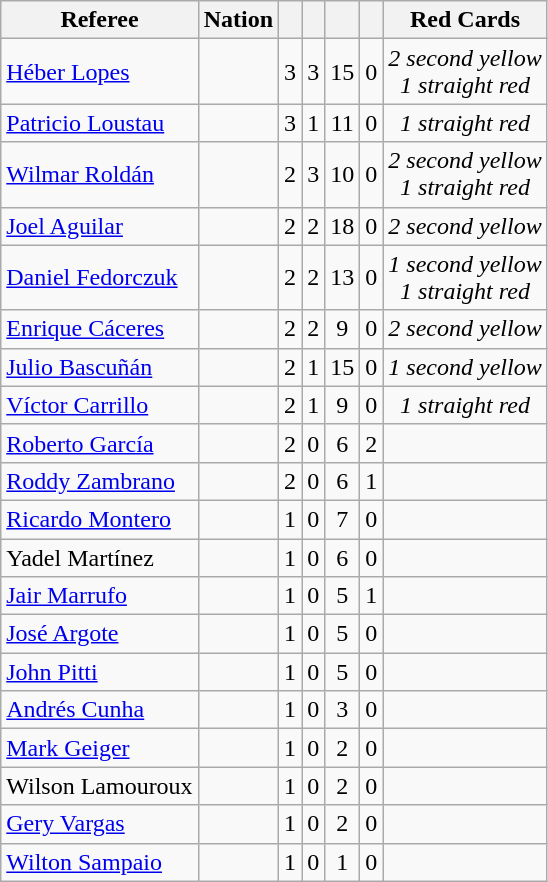<table class="wikitable sortable" style="text-align:center;">
<tr>
<th>Referee</th>
<th>Nation</th>
<th></th>
<th></th>
<th></th>
<th></th>
<th class="unsortable">Red Cards</th>
</tr>
<tr>
<td align=left><a href='#'>Héber Lopes</a></td>
<td align=left></td>
<td>3</td>
<td>3</td>
<td>15</td>
<td>0</td>
<td><em>2 second yellow</em><br><em>1 straight red</em></td>
</tr>
<tr>
<td align=left><a href='#'>Patricio Loustau</a></td>
<td align=left></td>
<td>3</td>
<td>1</td>
<td>11</td>
<td>0</td>
<td><em>1 straight red</em></td>
</tr>
<tr>
<td align=left><a href='#'>Wilmar Roldán</a></td>
<td align=left></td>
<td>2</td>
<td>3</td>
<td>10</td>
<td>0</td>
<td><em>2 second yellow</em><br><em>1 straight red</em></td>
</tr>
<tr>
<td align=left><a href='#'>Joel Aguilar</a></td>
<td align=left></td>
<td>2</td>
<td>2</td>
<td>18</td>
<td>0</td>
<td><em>2 second yellow</em></td>
</tr>
<tr>
<td align=left><a href='#'>Daniel Fedorczuk</a></td>
<td align=left></td>
<td>2</td>
<td>2</td>
<td>13</td>
<td>0</td>
<td><em>1 second yellow</em><br><em>1 straight red</em></td>
</tr>
<tr>
<td align=left><a href='#'>Enrique Cáceres</a></td>
<td align=left></td>
<td>2</td>
<td>2</td>
<td>9</td>
<td>0</td>
<td><em>2 second yellow</em></td>
</tr>
<tr>
<td align=left><a href='#'>Julio Bascuñán</a></td>
<td align=left></td>
<td>2</td>
<td>1</td>
<td>15</td>
<td>0</td>
<td><em>1 second yellow</em></td>
</tr>
<tr>
<td align=left><a href='#'>Víctor Carrillo</a></td>
<td align=left></td>
<td>2</td>
<td>1</td>
<td>9</td>
<td>0</td>
<td><em>1 straight red</em></td>
</tr>
<tr>
<td align=left><a href='#'>Roberto García</a></td>
<td align=left></td>
<td>2</td>
<td>0</td>
<td>6</td>
<td>2</td>
<td></td>
</tr>
<tr>
<td align=left><a href='#'>Roddy Zambrano</a></td>
<td align=left></td>
<td>2</td>
<td>0</td>
<td>6</td>
<td>1</td>
<td></td>
</tr>
<tr>
<td align=left><a href='#'>Ricardo Montero</a></td>
<td align=left></td>
<td>1</td>
<td>0</td>
<td>7</td>
<td>0</td>
<td></td>
</tr>
<tr>
<td align=left>Yadel Martínez</td>
<td align=left></td>
<td>1</td>
<td>0</td>
<td>6</td>
<td>0</td>
<td></td>
</tr>
<tr>
<td align=left><a href='#'>Jair Marrufo</a></td>
<td align=left></td>
<td>1</td>
<td>0</td>
<td>5</td>
<td>1</td>
<td></td>
</tr>
<tr>
<td align=left><a href='#'>José Argote</a></td>
<td align=left></td>
<td>1</td>
<td>0</td>
<td>5</td>
<td>0</td>
<td></td>
</tr>
<tr>
<td align=left><a href='#'>John Pitti</a></td>
<td align=left></td>
<td>1</td>
<td>0</td>
<td>5</td>
<td>0</td>
<td></td>
</tr>
<tr>
<td align=left><a href='#'>Andrés Cunha</a></td>
<td align=left></td>
<td>1</td>
<td>0</td>
<td>3</td>
<td>0</td>
<td></td>
</tr>
<tr>
<td align=left><a href='#'>Mark Geiger</a></td>
<td align=left></td>
<td>1</td>
<td>0</td>
<td>2</td>
<td>0</td>
<td></td>
</tr>
<tr>
<td align=left>Wilson Lamouroux</td>
<td align=left></td>
<td>1</td>
<td>0</td>
<td>2</td>
<td>0</td>
<td></td>
</tr>
<tr>
<td align=left><a href='#'>Gery Vargas</a></td>
<td align=left></td>
<td>1</td>
<td>0</td>
<td>2</td>
<td>0</td>
<td></td>
</tr>
<tr>
<td align=left><a href='#'>Wilton Sampaio</a></td>
<td align=left></td>
<td>1</td>
<td>0</td>
<td>1</td>
<td>0</td>
<td></td>
</tr>
</table>
